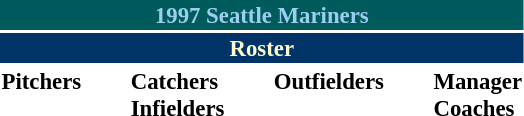<table class="toccolours" style="font-size: 95%;">
<tr>
<th colspan="10" style="background:#005c5c; color:#9eceee; text-align:center;">1997 Seattle Mariners</th>
</tr>
<tr>
<td colspan="10" style="background:#036; color:#fffdd0; text-align:center;"><strong>Roster</strong></td>
</tr>
<tr>
<td valign="top"><strong>Pitchers</strong><br>






















</td>
<td style="width:25px;"></td>
<td valign="top"><strong>Catchers</strong><br>


<strong>Infielders</strong>











</td>
<td style="width:25px;"></td>
<td valign="top"><strong>Outfielders</strong><br>






</td>
<td style="width:25px;"></td>
<td valign="top"><strong>Manager</strong><br>
<strong>Coaches</strong>





</td>
</tr>
</table>
